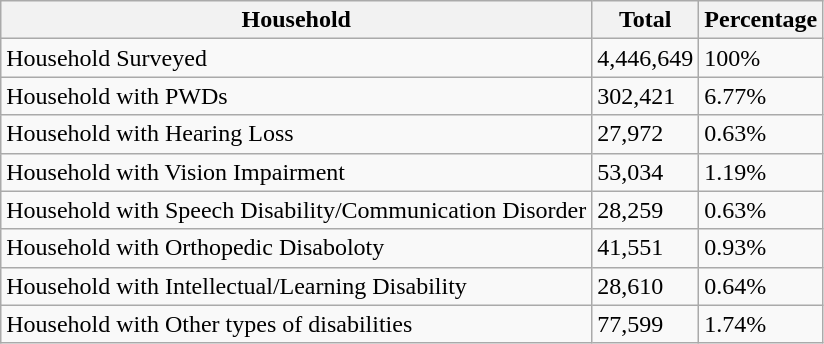<table class="wikitable">
<tr>
<th>Household</th>
<th>Total</th>
<th>Percentage</th>
</tr>
<tr>
<td>Household Surveyed</td>
<td>4,446,649</td>
<td>100%</td>
</tr>
<tr>
<td>Household with PWDs</td>
<td>302,421</td>
<td>6.77%</td>
</tr>
<tr>
<td>Household with Hearing Loss</td>
<td>27,972</td>
<td>0.63%</td>
</tr>
<tr>
<td>Household with Vision Impairment</td>
<td>53,034</td>
<td>1.19%</td>
</tr>
<tr>
<td>Household with Speech Disability/Communication Disorder</td>
<td>28,259</td>
<td>0.63%</td>
</tr>
<tr>
<td>Household with Orthopedic Disaboloty</td>
<td>41,551</td>
<td>0.93%</td>
</tr>
<tr>
<td>Household with Intellectual/Learning Disability</td>
<td>28,610</td>
<td>0.64%</td>
</tr>
<tr>
<td>Household with Other types of disabilities</td>
<td>77,599</td>
<td>1.74%</td>
</tr>
</table>
